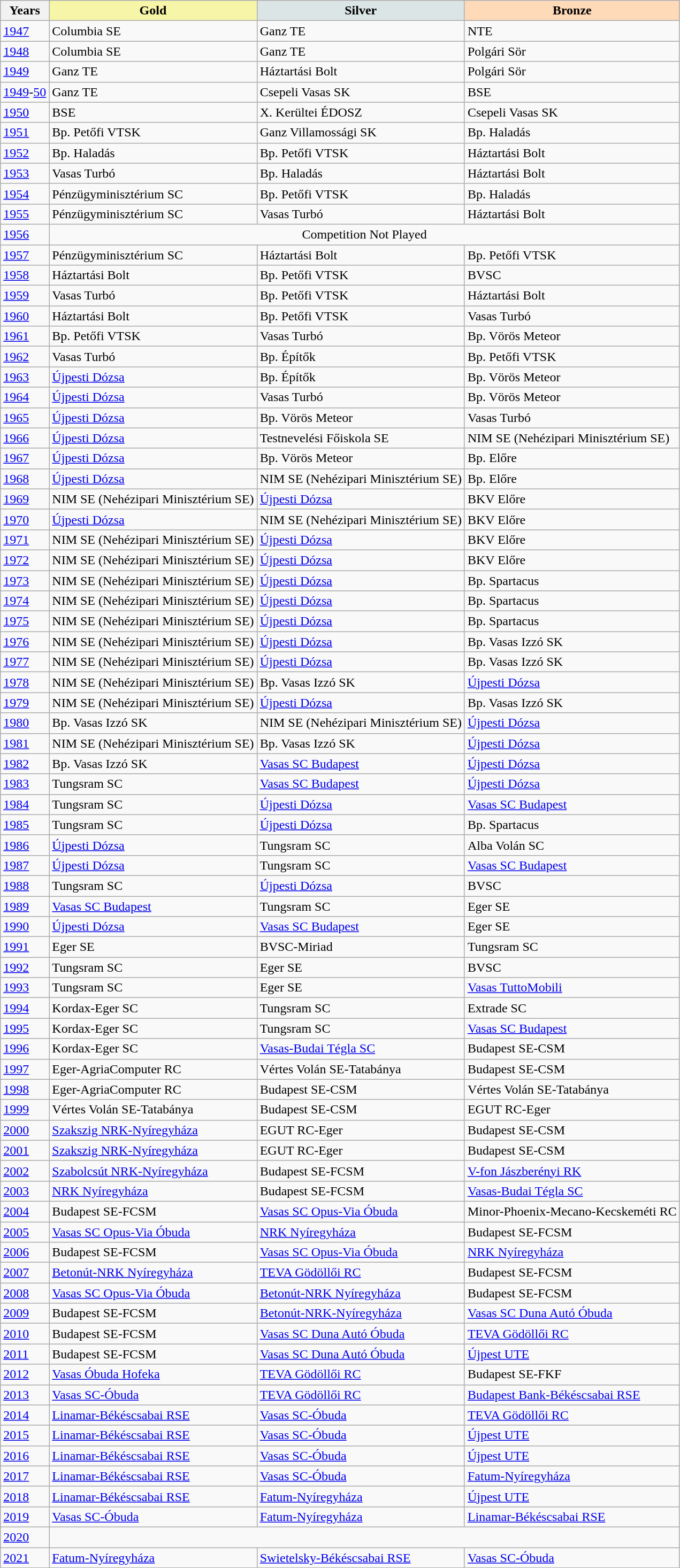<table class="wikitable">
<tr>
<th>Years</th>
<th scope="col" style="background-color: #F7F6A8;"> Gold</th>
<th scope="col" style="background-color: #DCE5E5;"> Silver</th>
<th scope="col" style="background-color: #FFDAB9;"> Bronze</th>
</tr>
<tr>
<td><a href='#'>1947</a></td>
<td>Columbia SE</td>
<td>Ganz TE</td>
<td>NTE</td>
</tr>
<tr>
<td><a href='#'>1948</a></td>
<td>Columbia SE</td>
<td>Ganz TE</td>
<td>Polgári Sör</td>
</tr>
<tr>
<td><a href='#'>1949</a></td>
<td>Ganz TE</td>
<td>Háztartási Bolt</td>
<td>Polgári Sör</td>
</tr>
<tr>
<td><a href='#'>1949</a>-<a href='#'>50</a></td>
<td>Ganz TE</td>
<td>Csepeli Vasas SK</td>
<td>BSE</td>
</tr>
<tr>
<td><a href='#'>1950</a></td>
<td>BSE</td>
<td>X. Kerültei ÉDOSZ</td>
<td>Csepeli Vasas SK</td>
</tr>
<tr>
<td><a href='#'>1951</a></td>
<td>Bp. Petőfi VTSK</td>
<td>Ganz Villamossági SK</td>
<td>Bp. Haladás</td>
</tr>
<tr>
<td><a href='#'>1952</a></td>
<td>Bp. Haladás</td>
<td>Bp. Petőfi VTSK</td>
<td>Háztartási Bolt</td>
</tr>
<tr>
<td><a href='#'>1953</a></td>
<td>Vasas Turbó</td>
<td>Bp. Haladás</td>
<td>Háztartási Bolt</td>
</tr>
<tr>
<td><a href='#'>1954</a></td>
<td>Pénzügyminisztérium SC</td>
<td>Bp. Petőfi VTSK</td>
<td>Bp. Haladás</td>
</tr>
<tr>
<td><a href='#'>1955</a></td>
<td>Pénzügyminisztérium SC</td>
<td>Vasas Turbó</td>
<td>Háztartási Bolt</td>
</tr>
<tr>
<td><a href='#'>1956</a></td>
<td colspan="3" align="center">Competition Not Played</td>
</tr>
<tr>
<td><a href='#'>1957</a></td>
<td>Pénzügyminisztérium SC</td>
<td>Háztartási Bolt</td>
<td>Bp. Petőfi VTSK</td>
</tr>
<tr>
<td><a href='#'>1958</a></td>
<td>Háztartási Bolt</td>
<td>Bp. Petőfi VTSK</td>
<td>BVSC</td>
</tr>
<tr>
<td><a href='#'>1959</a></td>
<td>Vasas Turbó</td>
<td>Bp. Petőfi VTSK</td>
<td>Háztartási Bolt</td>
</tr>
<tr>
<td><a href='#'>1960</a></td>
<td>Háztartási Bolt</td>
<td>Bp. Petőfi VTSK</td>
<td>Vasas Turbó</td>
</tr>
<tr>
<td><a href='#'>1961</a></td>
<td>Bp. Petőfi VTSK</td>
<td>Vasas Turbó</td>
<td>Bp. Vörös Meteor</td>
</tr>
<tr>
<td><a href='#'>1962</a></td>
<td>Vasas Turbó</td>
<td>Bp. Építők</td>
<td>Bp. Petőfi VTSK</td>
</tr>
<tr>
<td><a href='#'>1963</a></td>
<td><a href='#'>Újpesti Dózsa</a></td>
<td>Bp. Építők</td>
<td>Bp. Vörös Meteor</td>
</tr>
<tr>
<td><a href='#'>1964</a></td>
<td><a href='#'>Újpesti Dózsa</a></td>
<td>Vasas Turbó</td>
<td>Bp. Vörös Meteor</td>
</tr>
<tr>
<td><a href='#'>1965</a></td>
<td><a href='#'>Újpesti Dózsa</a></td>
<td>Bp. Vörös Meteor</td>
<td>Vasas Turbó</td>
</tr>
<tr>
<td><a href='#'>1966</a></td>
<td><a href='#'>Újpesti Dózsa</a></td>
<td>Testnevelési Főiskola SE</td>
<td>NIM SE (Nehézipari Minisztérium SE)</td>
</tr>
<tr>
<td><a href='#'>1967</a></td>
<td><a href='#'>Újpesti Dózsa</a></td>
<td>Bp. Vörös Meteor</td>
<td>Bp. Előre</td>
</tr>
<tr>
<td><a href='#'>1968</a></td>
<td><a href='#'>Újpesti Dózsa</a></td>
<td>NIM SE (Nehézipari Minisztérium SE)</td>
<td>Bp. Előre</td>
</tr>
<tr>
<td><a href='#'>1969</a></td>
<td>NIM SE (Nehézipari Minisztérium SE)</td>
<td><a href='#'>Újpesti Dózsa</a></td>
<td>BKV Előre</td>
</tr>
<tr>
<td><a href='#'>1970</a></td>
<td><a href='#'>Újpesti Dózsa</a></td>
<td>NIM SE (Nehézipari Minisztérium SE)</td>
<td>BKV Előre</td>
</tr>
<tr>
<td><a href='#'>1971</a></td>
<td>NIM SE (Nehézipari Minisztérium SE)</td>
<td><a href='#'>Újpesti Dózsa</a></td>
<td>BKV Előre</td>
</tr>
<tr>
<td><a href='#'>1972</a></td>
<td>NIM SE (Nehézipari Minisztérium SE)</td>
<td><a href='#'>Újpesti Dózsa</a></td>
<td>BKV Előre</td>
</tr>
<tr>
<td><a href='#'>1973</a></td>
<td>NIM SE (Nehézipari Minisztérium SE)</td>
<td><a href='#'>Újpesti Dózsa</a></td>
<td>Bp. Spartacus</td>
</tr>
<tr>
<td><a href='#'>1974</a></td>
<td>NIM SE (Nehézipari Minisztérium SE)</td>
<td><a href='#'>Újpesti Dózsa</a></td>
<td>Bp. Spartacus</td>
</tr>
<tr>
<td><a href='#'>1975</a></td>
<td>NIM SE (Nehézipari Minisztérium SE)</td>
<td><a href='#'>Újpesti Dózsa</a></td>
<td>Bp. Spartacus</td>
</tr>
<tr>
<td><a href='#'>1976</a></td>
<td>NIM SE (Nehézipari Minisztérium SE)</td>
<td><a href='#'>Újpesti Dózsa</a></td>
<td>Bp. Vasas Izzó SK</td>
</tr>
<tr>
<td><a href='#'>1977</a></td>
<td>NIM SE (Nehézipari Minisztérium SE)</td>
<td><a href='#'>Újpesti Dózsa</a></td>
<td>Bp. Vasas Izzó SK</td>
</tr>
<tr>
<td><a href='#'>1978</a></td>
<td>NIM SE (Nehézipari Minisztérium SE)</td>
<td>Bp. Vasas Izzó SK</td>
<td><a href='#'>Újpesti Dózsa</a></td>
</tr>
<tr>
<td><a href='#'>1979</a></td>
<td>NIM SE (Nehézipari Minisztérium SE)</td>
<td><a href='#'>Újpesti Dózsa</a></td>
<td>Bp. Vasas Izzó SK</td>
</tr>
<tr>
<td><a href='#'>1980</a></td>
<td>Bp. Vasas Izzó SK</td>
<td>NIM SE (Nehézipari Minisztérium SE)</td>
<td><a href='#'>Újpesti Dózsa</a></td>
</tr>
<tr>
<td><a href='#'>1981</a></td>
<td>NIM SE (Nehézipari Minisztérium SE)</td>
<td>Bp. Vasas Izzó SK</td>
<td><a href='#'>Újpesti Dózsa</a></td>
</tr>
<tr>
<td><a href='#'>1982</a></td>
<td>Bp. Vasas Izzó SK</td>
<td><a href='#'>Vasas SC Budapest</a></td>
<td><a href='#'>Újpesti Dózsa</a></td>
</tr>
<tr>
<td><a href='#'>1983</a></td>
<td>Tungsram SC</td>
<td><a href='#'>Vasas SC Budapest</a></td>
<td><a href='#'>Újpesti Dózsa</a></td>
</tr>
<tr>
<td><a href='#'>1984</a></td>
<td>Tungsram SC</td>
<td><a href='#'>Újpesti Dózsa</a></td>
<td><a href='#'>Vasas SC Budapest</a></td>
</tr>
<tr>
<td><a href='#'>1985</a></td>
<td>Tungsram SC</td>
<td><a href='#'>Újpesti Dózsa</a></td>
<td>Bp. Spartacus</td>
</tr>
<tr>
<td><a href='#'>1986</a></td>
<td><a href='#'>Újpesti Dózsa</a></td>
<td>Tungsram SC</td>
<td>Alba Volán SC</td>
</tr>
<tr>
<td><a href='#'>1987</a></td>
<td><a href='#'>Újpesti Dózsa</a></td>
<td>Tungsram SC</td>
<td><a href='#'>Vasas SC Budapest</a></td>
</tr>
<tr>
<td><a href='#'>1988</a></td>
<td>Tungsram SC</td>
<td><a href='#'>Újpesti Dózsa</a></td>
<td>BVSC</td>
</tr>
<tr>
<td><a href='#'>1989</a></td>
<td><a href='#'>Vasas SC Budapest</a></td>
<td>Tungsram SC</td>
<td>Eger SE</td>
</tr>
<tr>
<td><a href='#'>1990</a></td>
<td><a href='#'>Újpesti Dózsa</a></td>
<td><a href='#'>Vasas SC Budapest</a></td>
<td>Eger SE</td>
</tr>
<tr>
<td><a href='#'>1991</a></td>
<td>Eger SE</td>
<td>BVSC-Miriad</td>
<td>Tungsram SC</td>
</tr>
<tr>
<td><a href='#'>1992</a></td>
<td>Tungsram SC</td>
<td>Eger SE</td>
<td>BVSC</td>
</tr>
<tr>
<td><a href='#'>1993</a></td>
<td>Tungsram SC</td>
<td>Eger SE</td>
<td><a href='#'>Vasas TuttoMobili</a></td>
</tr>
<tr>
<td><a href='#'>1994</a></td>
<td>Kordax-Eger SC</td>
<td>Tungsram SC</td>
<td>Extrade SC</td>
</tr>
<tr>
<td><a href='#'>1995</a></td>
<td>Kordax-Eger SC</td>
<td>Tungsram SC</td>
<td><a href='#'>Vasas SC Budapest</a></td>
</tr>
<tr>
<td><a href='#'>1996</a></td>
<td>Kordax-Eger SC</td>
<td><a href='#'>Vasas-Budai Tégla SC</a></td>
<td>Budapest SE-CSM</td>
</tr>
<tr>
<td><a href='#'>1997</a></td>
<td>Eger-AgriaComputer RC</td>
<td>Vértes Volán SE-Tatabánya</td>
<td>Budapest SE-CSM</td>
</tr>
<tr>
<td><a href='#'>1998</a></td>
<td>Eger-AgriaComputer RC</td>
<td>Budapest SE-CSM</td>
<td>Vértes Volán SE-Tatabánya</td>
</tr>
<tr>
<td><a href='#'>1999</a></td>
<td>Vértes Volán SE-Tatabánya</td>
<td>Budapest SE-CSM</td>
<td>EGUT RC-Eger</td>
</tr>
<tr>
<td><a href='#'>2000</a></td>
<td><a href='#'>Szakszig NRK-Nyíregyháza</a></td>
<td>EGUT RC-Eger</td>
<td>Budapest SE-CSM</td>
</tr>
<tr>
<td><a href='#'>2001</a></td>
<td><a href='#'>Szakszig NRK-Nyíregyháza</a></td>
<td>EGUT RC-Eger</td>
<td>Budapest SE-CSM</td>
</tr>
<tr>
<td><a href='#'>2002</a></td>
<td><a href='#'>Szabolcsút NRK-Nyíregyháza</a></td>
<td>Budapest SE-FCSM</td>
<td><a href='#'>V-fon Jászberényi RK</a></td>
</tr>
<tr>
<td><a href='#'>2003</a></td>
<td><a href='#'>NRK Nyíregyháza</a></td>
<td>Budapest SE-FCSM</td>
<td><a href='#'>Vasas-Budai Tégla SC</a></td>
</tr>
<tr>
<td><a href='#'>2004</a></td>
<td>Budapest SE-FCSM</td>
<td><a href='#'>Vasas SC Opus-Via Óbuda</a></td>
<td>Minor-Phoenix-Mecano-Kecskeméti RC</td>
</tr>
<tr>
<td><a href='#'>2005</a></td>
<td><a href='#'>Vasas SC Opus-Via Óbuda</a></td>
<td><a href='#'>NRK Nyíregyháza</a></td>
<td>Budapest SE-FCSM</td>
</tr>
<tr>
<td><a href='#'>2006</a></td>
<td>Budapest SE-FCSM</td>
<td><a href='#'>Vasas SC Opus-Via Óbuda</a></td>
<td><a href='#'>NRK Nyíregyháza</a></td>
</tr>
<tr>
<td><a href='#'>2007</a></td>
<td><a href='#'>Betonút-NRK Nyíregyháza</a></td>
<td><a href='#'>TEVA Gödöllői RC</a></td>
<td>Budapest SE-FCSM</td>
</tr>
<tr>
<td><a href='#'>2008</a></td>
<td><a href='#'>Vasas SC Opus-Via Óbuda</a></td>
<td><a href='#'>Betonút-NRK Nyíregyháza</a></td>
<td>Budapest SE-FCSM</td>
</tr>
<tr>
<td><a href='#'>2009</a></td>
<td>Budapest SE-FCSM</td>
<td><a href='#'>Betonút-NRK-Nyíregyháza</a></td>
<td><a href='#'>Vasas SC Duna Autó Óbuda</a></td>
</tr>
<tr>
<td><a href='#'>2010</a></td>
<td>Budapest SE-FCSM</td>
<td><a href='#'>Vasas SC Duna Autó Óbuda</a></td>
<td><a href='#'>TEVA Gödöllői RC</a></td>
</tr>
<tr>
<td><a href='#'>2011</a></td>
<td>Budapest SE-FCSM</td>
<td><a href='#'>Vasas SC Duna Autó Óbuda</a></td>
<td><a href='#'>Újpest UTE</a></td>
</tr>
<tr>
<td><a href='#'>2012</a></td>
<td><a href='#'>Vasas Óbuda Hofeka</a></td>
<td><a href='#'>TEVA Gödöllői RC</a></td>
<td>Budapest SE-FKF</td>
</tr>
<tr>
<td><a href='#'>2013</a></td>
<td><a href='#'>Vasas SC-Óbuda</a></td>
<td><a href='#'>TEVA Gödöllői RC</a></td>
<td><a href='#'>Budapest Bank-Békéscsabai RSE</a></td>
</tr>
<tr>
<td><a href='#'>2014</a></td>
<td><a href='#'>Linamar-Békéscsabai RSE</a></td>
<td><a href='#'>Vasas SC-Óbuda</a></td>
<td><a href='#'>TEVA Gödöllői RC</a></td>
</tr>
<tr>
<td><a href='#'>2015</a></td>
<td><a href='#'>Linamar-Békéscsabai RSE</a></td>
<td><a href='#'>Vasas SC-Óbuda</a></td>
<td><a href='#'>Újpest UTE</a></td>
</tr>
<tr>
<td><a href='#'>2016</a></td>
<td><a href='#'>Linamar-Békéscsabai RSE</a></td>
<td><a href='#'>Vasas SC-Óbuda</a></td>
<td><a href='#'>Újpest UTE</a></td>
</tr>
<tr>
<td><a href='#'>2017</a></td>
<td><a href='#'>Linamar-Békéscsabai RSE</a></td>
<td><a href='#'>Vasas SC-Óbuda</a></td>
<td><a href='#'>Fatum-Nyíregyháza</a></td>
</tr>
<tr>
<td><a href='#'>2018</a></td>
<td><a href='#'>Linamar-Békéscsabai RSE</a></td>
<td><a href='#'>Fatum-Nyíregyháza</a></td>
<td><a href='#'>Újpest UTE</a></td>
</tr>
<tr>
<td><a href='#'>2019</a></td>
<td><a href='#'>Vasas SC-Óbuda</a></td>
<td><a href='#'>Fatum-Nyíregyháza</a></td>
<td><a href='#'>Linamar-Békéscsabai RSE</a></td>
</tr>
<tr>
<td><a href='#'>2020</a></td>
<td colspan=3></td>
</tr>
<tr>
<td><a href='#'>2021</a></td>
<td><a href='#'>Fatum-Nyíregyháza</a></td>
<td><a href='#'>Swietelsky-Békéscsabai RSE</a></td>
<td><a href='#'>Vasas SC-Óbuda</a></td>
</tr>
</table>
